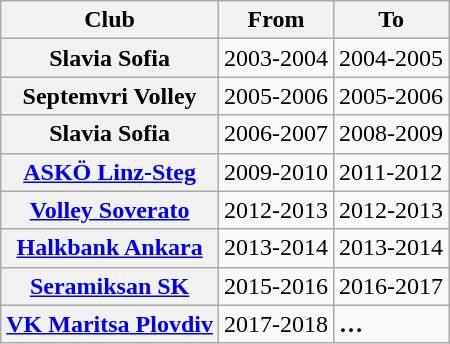<table class="wikitable alternance">
<tr>
<th scope="col">Club</th>
<th scope="col">From</th>
<th scope="col">To</th>
</tr>
<tr>
<th scope="row"> Slavia Sofia</th>
<td>2003-2004</td>
<td>2004-2005</td>
</tr>
<tr>
<th scope="row"> Septemvri Volley</th>
<td>2005-2006</td>
<td>2005-2006</td>
</tr>
<tr>
<th scope="row"> Slavia Sofia</th>
<td>2006-2007</td>
<td>2008-2009</td>
</tr>
<tr>
<th scope="row"> <a href='#'>ASKÖ Linz-Steg</a></th>
<td>2009-2010</td>
<td>2011-2012</td>
</tr>
<tr>
<th scope="row"> <a href='#'>Volley Soverato</a></th>
<td>2012-2013</td>
<td>2012-2013</td>
</tr>
<tr>
<th scope="row"> <a href='#'>Halkbank Ankara</a></th>
<td>2013-2014</td>
<td>2013-2014</td>
</tr>
<tr>
<th scope="row"> <a href='#'>Seramiksan SK</a></th>
<td>2015-2016</td>
<td>2016-2017</td>
</tr>
<tr>
<th scope="row"> <a href='#'>VK Maritsa Plovdiv</a></th>
<td>2017-2018</td>
<td><strong>…</strong></td>
</tr>
</table>
